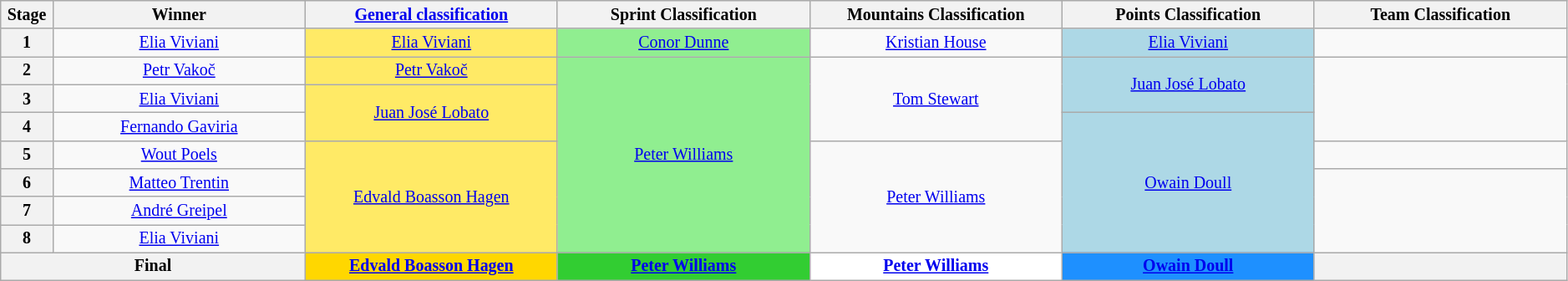<table class="wikitable" style="text-align: center; font-size:smaller;">
<tr style="background:#efefef;">
<th style="width:1%;">Stage</th>
<th style="width:12%;">Winner</th>
<th style="width:12%;"><a href='#'>General classification</a><br></th>
<th style="width:12%;">Sprint Classification<br></th>
<th style="width:12%;">Mountains Classification<br></th>
<th style="width:12%;">Points Classification<br></th>
<th style="width:12%;">Team Classification</th>
</tr>
<tr>
<th>1</th>
<td><a href='#'>Elia Viviani</a></td>
<td style="background:#FFEA66;"><a href='#'>Elia Viviani</a></td>
<td style="background:lightgreen;"><a href='#'>Conor Dunne</a></td>
<td style="background:offwhite;"><a href='#'>Kristian House</a></td>
<td style="background:lightblue;"><a href='#'>Elia Viviani</a></td>
<td></td>
</tr>
<tr>
<th>2</th>
<td><a href='#'>Petr Vakoč</a></td>
<td style="background:#FFEA66;"><a href='#'>Petr Vakoč</a></td>
<td style="background:lightgreen;" rowspan=7><a href='#'>Peter Williams</a></td>
<td style="background:offwhite;" rowspan=3><a href='#'>Tom Stewart</a></td>
<td style="background:lightblue;" rowspan=2><a href='#'>Juan José Lobato</a></td>
<td rowspan=3></td>
</tr>
<tr>
<th>3</th>
<td><a href='#'>Elia Viviani</a></td>
<td style="background:#FFEA66;" rowspan=2><a href='#'>Juan José Lobato</a></td>
</tr>
<tr>
<th>4</th>
<td><a href='#'>Fernando Gaviria</a></td>
<td style="background:lightblue;" rowspan=5><a href='#'>Owain Doull</a></td>
</tr>
<tr>
<th>5</th>
<td><a href='#'>Wout Poels </a></td>
<td style="background:#FFEA66;" rowspan=4><a href='#'>Edvald Boasson Hagen</a></td>
<td style="background:offwhite;" rowspan=4><a href='#'>Peter Williams</a></td>
<td></td>
</tr>
<tr>
<th>6</th>
<td><a href='#'>Matteo Trentin</a></td>
<td rowspan=3></td>
</tr>
<tr>
<th>7</th>
<td><a href='#'>André Greipel</a></td>
</tr>
<tr>
<th>8</th>
<td><a href='#'>Elia Viviani</a></td>
</tr>
<tr>
<th colspan=2>Final</th>
<th style="background:gold"><a href='#'>Edvald Boasson Hagen</a></th>
<th style="background:limegreen"><a href='#'>Peter Williams</a></th>
<th style="background:white"><a href='#'>Peter Williams</a></th>
<th style="background:dodgerblue"><a href='#'>Owain Doull</a></th>
<th></th>
</tr>
</table>
